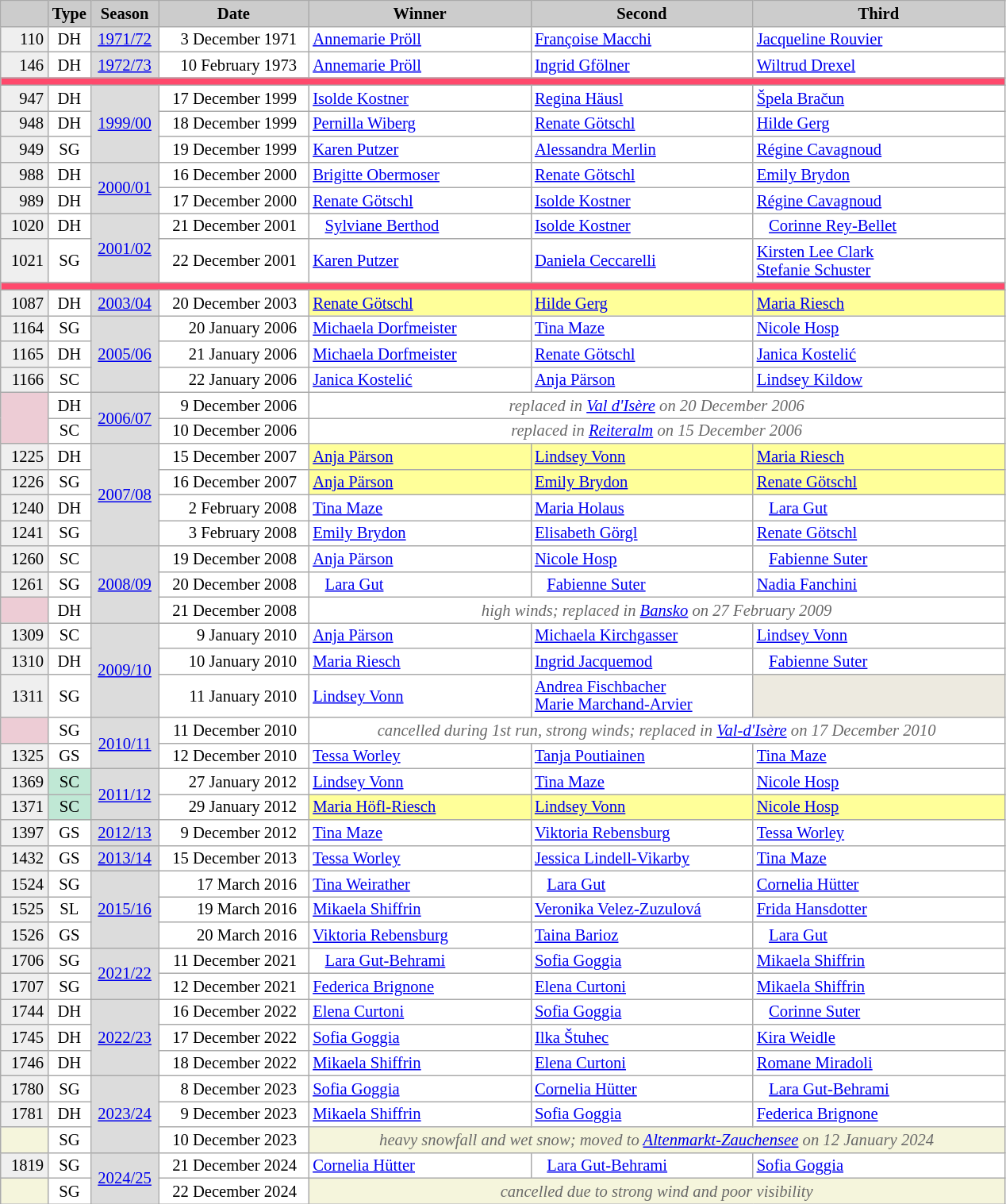<table class="wikitable plainrowheaders" style="background:#fff; font-size:86%; line-height:15px; border:grey solid 1px; border-collapse:collapse;">
<tr>
<th style="background-color: #ccc;" width="33"></th>
<th style="background-color: #ccc;" width="30">Type</th>
<th style="background-color: #ccc;" width="50">Season</th>
<th style="background-color: #ccc;" width="120">Date</th>
<th style="background:#ccc;" width="180">Winner</th>
<th style="background:#ccc;" width="180">Second</th>
<th style="background:#ccc;" width="205">Third</th>
</tr>
<tr>
<td align=right align=center bgcolor="#EFEFEF">110</td>
<td align=center>DH</td>
<td bgcolor=gainsboro align=center><a href='#'>1971/72</a></td>
<td align=right>3 December 1971  </td>
<td> <a href='#'>Annemarie Pröll</a></td>
<td> <a href='#'>Françoise Macchi</a></td>
<td> <a href='#'>Jacqueline Rouvier</a></td>
</tr>
<tr>
<td align=right align=center bgcolor="#EFEFEF">146</td>
<td align=center>DH</td>
<td bgcolor=gainsboro align=center><a href='#'>1972/73</a></td>
<td align=right>10 February 1973  </td>
<td> <a href='#'>Annemarie Pröll</a></td>
<td> <a href='#'>Ingrid Gfölner</a></td>
<td> <a href='#'>Wiltrud Drexel</a></td>
</tr>
<tr bgcolor=#FF496C>
<td colspan=7 align=center></td>
</tr>
<tr>
<td align=right align=center bgcolor="#EFEFEF">947</td>
<td align=center>DH</td>
<td bgcolor=gainsboro align=center rowspan=3><a href='#'>1999/00</a></td>
<td align=right>17 December 1999  </td>
<td> <a href='#'>Isolde Kostner</a></td>
<td> <a href='#'>Regina Häusl</a></td>
<td> <a href='#'>Špela Bračun</a></td>
</tr>
<tr>
<td align=right align=center bgcolor="#EFEFEF">948</td>
<td align=center>DH</td>
<td align=right>18 December 1999  </td>
<td> <a href='#'>Pernilla Wiberg</a></td>
<td> <a href='#'>Renate Götschl</a></td>
<td> <a href='#'>Hilde Gerg</a></td>
</tr>
<tr>
<td align=right align=center bgcolor="#EFEFEF">949</td>
<td align=center>SG</td>
<td align=right>19 December 1999  </td>
<td> <a href='#'>Karen Putzer</a></td>
<td> <a href='#'>Alessandra Merlin</a></td>
<td> <a href='#'>Régine Cavagnoud</a></td>
</tr>
<tr>
<td align=right align=center bgcolor="#EFEFEF">988</td>
<td align=center>DH</td>
<td bgcolor=gainsboro align=center rowspan=2><a href='#'>2000/01</a></td>
<td align=right>16 December 2000  </td>
<td> <a href='#'>Brigitte Obermoser</a></td>
<td> <a href='#'>Renate Götschl</a></td>
<td> <a href='#'>Emily Brydon</a></td>
</tr>
<tr>
<td align=right align=center bgcolor="#EFEFEF">989</td>
<td align=center>DH</td>
<td align=right>17 December 2000  </td>
<td> <a href='#'>Renate Götschl</a></td>
<td> <a href='#'>Isolde Kostner</a></td>
<td> <a href='#'>Régine Cavagnoud</a></td>
</tr>
<tr>
<td align=right align=center bgcolor="#EFEFEF">1020</td>
<td align=center>DH</td>
<td bgcolor=gainsboro align=center rowspan=2><a href='#'>2001/02</a></td>
<td align=right>21 December 2001  </td>
<td>   <a href='#'>Sylviane Berthod</a></td>
<td> <a href='#'>Isolde Kostner</a></td>
<td>   <a href='#'>Corinne Rey-Bellet</a></td>
</tr>
<tr>
<td align=right align=center bgcolor="#EFEFEF">1021</td>
<td align=center>SG</td>
<td align=right>22 December 2001  </td>
<td> <a href='#'>Karen Putzer</a></td>
<td> <a href='#'>Daniela Ceccarelli</a></td>
<td> <a href='#'>Kirsten Lee Clark</a><br> <a href='#'>Stefanie Schuster</a></td>
</tr>
<tr>
<td colspan=7 align=center bgcolor=#FF496C></td>
</tr>
<tr>
<td align=right align=center bgcolor="#EFEFEF">1087</td>
<td align=center>DH</td>
<td bgcolor=gainsboro align=center><a href='#'>2003/04</a></td>
<td align=right>20 December 2003  </td>
<td bgcolor=#FFFF99> <a href='#'>Renate Götschl</a></td>
<td bgcolor=#FFFF99> <a href='#'>Hilde Gerg</a></td>
<td bgcolor=#FFFF99> <a href='#'>Maria Riesch</a></td>
</tr>
<tr>
<td align=right align=center bgcolor="#EFEFEF">1164</td>
<td align=center>SG</td>
<td bgcolor=gainsboro align=center rowspan=3><a href='#'>2005/06</a></td>
<td align=right>20 January 2006  </td>
<td> <a href='#'>Michaela Dorfmeister</a></td>
<td> <a href='#'>Tina Maze</a></td>
<td> <a href='#'>Nicole Hosp</a></td>
</tr>
<tr>
<td align=right align=center bgcolor="#EFEFEF">1165</td>
<td align=center>DH</td>
<td align=right>21 January 2006  </td>
<td> <a href='#'>Michaela Dorfmeister</a></td>
<td> <a href='#'>Renate Götschl</a></td>
<td> <a href='#'>Janica Kostelić</a></td>
</tr>
<tr>
<td align=right align=center bgcolor="#EFEFEF">1166</td>
<td align=center>SC</td>
<td align=right>22 January 2006  </td>
<td> <a href='#'>Janica Kostelić</a></td>
<td> <a href='#'>Anja Pärson</a></td>
<td> <a href='#'>Lindsey Kildow</a></td>
</tr>
<tr>
<td align=right align=center bgcolor="#EDCCD5" rowspan=2></td>
<td align=center>DH</td>
<td bgcolor=gainsboro align=center rowspan=2><a href='#'>2006/07</a></td>
<td align=right>9 December 2006  </td>
<td align=center colspan=3 style=color:#696969><em>replaced in <a href='#'>Val d'Isère</a> on 20 December 2006</em></td>
</tr>
<tr>
<td align=center>SC</td>
<td align=right>10 December 2006  </td>
<td align=center colspan=3 style=color:#696969><em>replaced in <a href='#'>Reiteralm</a> on 15 December 2006</em></td>
</tr>
<tr>
<td align=right align=center bgcolor="#EFEFEF">1225</td>
<td align=center>DH</td>
<td bgcolor=gainsboro align=center rowspan=4><a href='#'>2007/08</a></td>
<td align=right>15 December 2007  </td>
<td bgcolor=#FFFF99> <a href='#'>Anja Pärson</a></td>
<td bgcolor=#FFFF99> <a href='#'>Lindsey Vonn</a></td>
<td bgcolor=#FFFF99> <a href='#'>Maria Riesch</a></td>
</tr>
<tr>
<td align=right align=center bgcolor="#EFEFEF">1226</td>
<td align=center>SG</td>
<td align=right>16 December 2007  </td>
<td bgcolor=#FFFF99> <a href='#'>Anja Pärson</a></td>
<td bgcolor=#FFFF99> <a href='#'>Emily Brydon</a></td>
<td bgcolor=#FFFF99> <a href='#'>Renate Götschl</a></td>
</tr>
<tr>
<td align=right align=center bgcolor="#EFEFEF">1240</td>
<td align=center>DH</td>
<td align=right>2 February 2008  </td>
<td> <a href='#'>Tina Maze</a></td>
<td> <a href='#'>Maria Holaus</a></td>
<td>   <a href='#'>Lara Gut</a></td>
</tr>
<tr>
<td align=right align=center bgcolor="#EFEFEF">1241</td>
<td align=center>SG</td>
<td align=right>3 February 2008  </td>
<td> <a href='#'>Emily Brydon</a></td>
<td> <a href='#'>Elisabeth Görgl</a></td>
<td> <a href='#'>Renate Götschl</a></td>
</tr>
<tr>
<td align=right align=center bgcolor="#EFEFEF">1260</td>
<td align=center>SC</td>
<td bgcolor=gainsboro align=center rowspan=3><a href='#'>2008/09</a></td>
<td align=right>19 December 2008  </td>
<td> <a href='#'>Anja Pärson</a></td>
<td> <a href='#'>Nicole Hosp</a></td>
<td>    <a href='#'>Fabienne Suter</a></td>
</tr>
<tr>
<td align=right align=center bgcolor="#EFEFEF">1261</td>
<td align=center>SG</td>
<td align=right>20 December 2008  </td>
<td>   <a href='#'>Lara Gut</a></td>
<td>   <a href='#'>Fabienne Suter</a></td>
<td> <a href='#'>Nadia Fanchini</a></td>
</tr>
<tr>
<td align=right align=center bgcolor="#EDCCD5"></td>
<td align=center>DH</td>
<td align=right>21 December 2008  </td>
<td align=center colspan=3 style=color:#696969><em>high winds; replaced in <a href='#'>Bansko</a> on 27 February 2009</em></td>
</tr>
<tr>
<td align=right align=center bgcolor="#EFEFEF">1309</td>
<td align=center>SC</td>
<td bgcolor=gainsboro align=center rowspan=3><a href='#'>2009/10</a></td>
<td align=right>9 January 2010  </td>
<td> <a href='#'>Anja Pärson</a></td>
<td> <a href='#'>Michaela Kirchgasser</a></td>
<td> <a href='#'>Lindsey Vonn</a></td>
</tr>
<tr>
<td align=right align=center bgcolor="#EFEFEF">1310</td>
<td align=center>DH</td>
<td align=right>10 January 2010  </td>
<td> <a href='#'>Maria Riesch</a></td>
<td> <a href='#'>Ingrid Jacquemod</a></td>
<td>   <a href='#'>Fabienne Suter</a></td>
</tr>
<tr>
<td align=right align=center bgcolor="#EFEFEF">1311</td>
<td align=center>SG</td>
<td align=right>11 January 2010  </td>
<td> <a href='#'>Lindsey Vonn</a></td>
<td> <a href='#'>Andrea Fischbacher</a><br> <a href='#'>Marie Marchand-Arvier</a></td>
<td bgcolor="EDEAE0"></td>
</tr>
<tr>
<td align=right align=center bgcolor="#EDCCD5"></td>
<td align=center>SG</td>
<td bgcolor=gainsboro align=center rowspan=2><a href='#'>2010/11</a></td>
<td align=right>11 December 2010  </td>
<td align=center colspan=3 style=color:#696969><em>cancelled during 1st run, strong winds; replaced in <a href='#'>Val-d'Isère</a> on 17 December 2010</em></td>
</tr>
<tr>
<td align=right align=center bgcolor="#EFEFEF">1325</td>
<td align=center>GS</td>
<td align=right>12 December 2010  </td>
<td> <a href='#'>Tessa Worley</a></td>
<td> <a href='#'>Tanja Poutiainen</a></td>
<td> <a href='#'>Tina Maze</a></td>
</tr>
<tr>
<td align=right align=center bgcolor="#EFEFEF">1369</td>
<td align=center bgcolor=#C0E8D5>SC</td>
<td bgcolor=gainsboro align=center rowspan=2><a href='#'>2011/12</a></td>
<td align=right>27 January 2012  </td>
<td> <a href='#'>Lindsey Vonn</a></td>
<td> <a href='#'>Tina Maze</a></td>
<td> <a href='#'>Nicole Hosp</a></td>
</tr>
<tr>
<td align=right align=center bgcolor="#EFEFEF">1371</td>
<td align=center bgcolor=#C0E8D5>SC</td>
<td align=right>29 January 2012  </td>
<td bgcolor=#FFFF99> <a href='#'>Maria Höfl-Riesch</a></td>
<td bgcolor=#FFFF99> <a href='#'>Lindsey Vonn</a></td>
<td bgcolor=#FFFF99> <a href='#'>Nicole Hosp</a></td>
</tr>
<tr>
<td align=right align=center bgcolor="#EFEFEF">1397</td>
<td align=center>GS</td>
<td bgcolor=gainsboro align=center><a href='#'>2012/13</a></td>
<td align=right>9 December 2012  </td>
<td> <a href='#'>Tina Maze</a></td>
<td> <a href='#'>Viktoria Rebensburg</a></td>
<td> <a href='#'>Tessa Worley</a></td>
</tr>
<tr>
<td align=right align=center bgcolor="#EFEFEF">1432</td>
<td align=center>GS</td>
<td bgcolor=gainsboro align=center><a href='#'>2013/14</a></td>
<td align=right>15 December 2013  </td>
<td> <a href='#'>Tessa Worley</a></td>
<td> <a href='#'>Jessica Lindell-Vikarby</a></td>
<td> <a href='#'>Tina Maze</a></td>
</tr>
<tr>
<td align=right align=center bgcolor="#EFEFEF">1524</td>
<td align=center>SG</td>
<td bgcolor=gainsboro align=center rowspan=3><a href='#'>2015/16</a></td>
<td align=right>17 March 2016  </td>
<td> <a href='#'>Tina Weirather</a></td>
<td>   <a href='#'>Lara Gut</a></td>
<td> <a href='#'>Cornelia Hütter</a></td>
</tr>
<tr>
<td align=right align=center bgcolor="#EFEFEF">1525</td>
<td align=center>SL</td>
<td align=right>19 March 2016  </td>
<td> <a href='#'>Mikaela Shiffrin</a></td>
<td> <a href='#'>Veronika Velez-Zuzulová</a></td>
<td> <a href='#'>Frida Hansdotter</a></td>
</tr>
<tr>
<td align=right align=center bgcolor="#EFEFEF">1526</td>
<td align=center>GS</td>
<td align=right>20 March 2016  </td>
<td> <a href='#'>Viktoria Rebensburg</a></td>
<td> <a href='#'>Taina Barioz</a></td>
<td>   <a href='#'>Lara Gut</a></td>
</tr>
<tr>
<td align=right align=center bgcolor="#EFEFEF">1706</td>
<td align=center>SG</td>
<td bgcolor=gainsboro align=center rowspan=2><a href='#'>2021/22</a></td>
<td align=right>11 December 2021  </td>
<td>   <a href='#'>Lara Gut-Behrami</a></td>
<td> <a href='#'>Sofia Goggia</a></td>
<td> <a href='#'>Mikaela Shiffrin</a></td>
</tr>
<tr>
<td align=right align=center bgcolor="#EFEFEF">1707</td>
<td align=center>SG</td>
<td align=right>12 December 2021  </td>
<td> <a href='#'>Federica Brignone</a></td>
<td> <a href='#'>Elena Curtoni</a></td>
<td> <a href='#'>Mikaela Shiffrin</a></td>
</tr>
<tr>
<td align=right align=center bgcolor="#EFEFEF">1744</td>
<td align=center>DH</td>
<td bgcolor=gainsboro align=center rowspan=3><a href='#'>2022/23</a></td>
<td align=right>16 December 2022  </td>
<td> <a href='#'>Elena Curtoni</a></td>
<td> <a href='#'>Sofia Goggia</a></td>
<td>   <a href='#'>Corinne Suter</a></td>
</tr>
<tr>
<td align=right align=center bgcolor="#EFEFEF">1745</td>
<td align=center>DH</td>
<td align=right>17 December 2022  </td>
<td> <a href='#'>Sofia Goggia</a></td>
<td> <a href='#'>Ilka Štuhec</a></td>
<td> <a href='#'>Kira Weidle</a></td>
</tr>
<tr>
<td align=right align=center bgcolor="#EFEFEF">1746</td>
<td align=center>DH</td>
<td align=right>18 December 2022  </td>
<td> <a href='#'>Mikaela Shiffrin</a></td>
<td> <a href='#'>Elena Curtoni</a></td>
<td> <a href='#'>Romane Miradoli</a></td>
</tr>
<tr>
<td align=right align=center bgcolor="#EFEFEF">1780</td>
<td align=center>SG</td>
<td bgcolor=gainsboro align=center rowspan=3><a href='#'>2023/24</a></td>
<td align=right>8 December 2023  </td>
<td> <a href='#'>Sofia Goggia</a></td>
<td> <a href='#'>Cornelia Hütter</a></td>
<td>   <a href='#'>Lara Gut-Behrami</a></td>
</tr>
<tr>
<td align=right align=center bgcolor="#EFEFEF">1781</td>
<td align=center>DH</td>
<td align=right>9 December 2023  </td>
<td> <a href='#'>Mikaela Shiffrin</a></td>
<td> <a href='#'>Sofia Goggia</a></td>
<td> <a href='#'>Federica Brignone</a></td>
</tr>
<tr>
<td bgcolor="F5F5DC"></td>
<td align=center>SG</td>
<td align=right>10 December 2023  </td>
<td colspan=4 align=center bgcolor="F5F5DC" style=color:#696969><em>heavy snowfall and wet snow; moved to <a href='#'>Altenmarkt-Zauchensee</a> on 12 January 2024</em></td>
</tr>
<tr>
<td align=right align=center bgcolor="#EFEFEF">1819</td>
<td align=center>SG</td>
<td bgcolor=gainsboro align=center rowspan=2><a href='#'>2024/25</a></td>
<td align=right>21 December 2024  </td>
<td> <a href='#'>Cornelia Hütter</a></td>
<td>   <a href='#'>Lara Gut-Behrami</a></td>
<td> <a href='#'>Sofia Goggia</a></td>
</tr>
<tr>
<td bgcolor="F5F5DC"></td>
<td align=center>SG</td>
<td align=right>22 December 2024  </td>
<td colspan=4 align=center bgcolor="F5F5DC" style=color:#696969><em>cancelled due to strong wind and poor visibility</em></td>
</tr>
</table>
